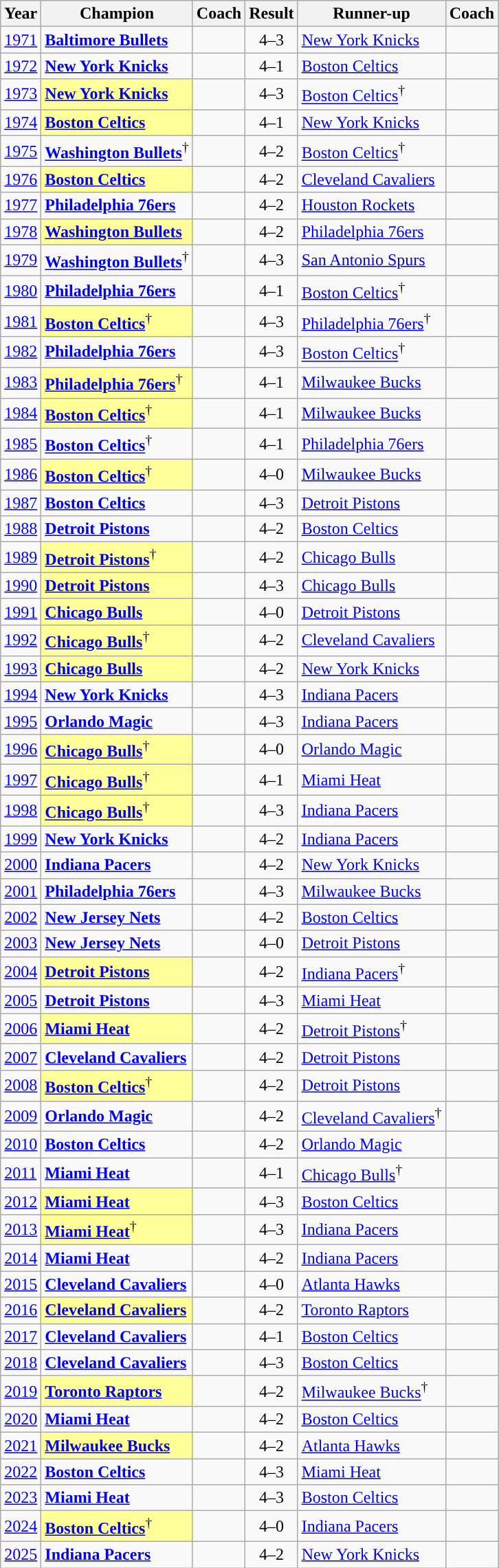<table class="wikitable sortable">
<tr>
<th>Year</th>
<th>Champion</th>
<th>Coach</th>
<th class="unsortable">Result</th>
<th>Runner-up</th>
<th>Coach</th>
</tr>
<tr>
<td><a href='#'>1971</a></td>
<td><strong><a href='#'>Baltimore Bullets</a></strong></td>
<td></td>
<td align=center>4–3</td>
<td><a href='#'>New York Knicks</a></td>
<td></td>
</tr>
<tr>
<td><a href='#'>1972</a></td>
<td><strong><a href='#'>New York Knicks</a></strong></td>
<td></td>
<td align=center>4–1</td>
<td><a href='#'>Boston Celtics</a></td>
<td></td>
</tr>
<tr>
<td><a href='#'>1973</a></td>
<td bgcolor=#FFFF99><strong><a href='#'>New York Knicks</a></strong></td>
<td></td>
<td align=center>4–3</td>
<td><a href='#'>Boston Celtics</a><sup>†</sup></td>
<td></td>
</tr>
<tr>
<td><a href='#'>1974</a></td>
<td bgcolor=#FFFF99><strong><a href='#'>Boston Celtics</a></strong></td>
<td></td>
<td align=center>4–1</td>
<td><a href='#'>New York Knicks</a></td>
<td></td>
</tr>
<tr>
<td><a href='#'>1975</a></td>
<td><strong><a href='#'>Washington Bullets</a></strong><sup>†</sup></td>
<td></td>
<td align=center>4–2</td>
<td><a href='#'>Boston Celtics</a><sup>†</sup></td>
<td></td>
</tr>
<tr>
<td><a href='#'>1976</a></td>
<td bgcolor=#FFFF99><strong><a href='#'>Boston Celtics</a></strong></td>
<td></td>
<td align=center>4–2</td>
<td><a href='#'>Cleveland Cavaliers</a></td>
<td></td>
</tr>
<tr>
<td><a href='#'>1977</a></td>
<td><strong><a href='#'>Philadelphia 76ers</a></strong></td>
<td></td>
<td align=center>4–2</td>
<td><a href='#'>Houston Rockets</a></td>
<td></td>
</tr>
<tr>
<td><a href='#'>1978</a></td>
<td bgcolor=#FFFF99><strong><a href='#'>Washington Bullets</a></strong></td>
<td></td>
<td align=center>4–2</td>
<td><a href='#'>Philadelphia 76ers</a></td>
<td></td>
</tr>
<tr>
<td><a href='#'>1979</a></td>
<td><strong><a href='#'>Washington Bullets</a></strong><sup>†</sup></td>
<td></td>
<td align=center>4–3</td>
<td><a href='#'>San Antonio Spurs</a></td>
<td></td>
</tr>
<tr>
<td><a href='#'>1980</a></td>
<td><strong><a href='#'>Philadelphia 76ers</a></strong></td>
<td></td>
<td align=center>4–1</td>
<td><a href='#'>Boston Celtics</a><sup>†</sup></td>
<td></td>
</tr>
<tr>
<td><a href='#'>1981</a></td>
<td bgcolor=#FFFF99><strong><a href='#'>Boston Celtics</a></strong><sup>†</sup></td>
<td></td>
<td align=center>4–3</td>
<td><a href='#'>Philadelphia 76ers</a><sup>†</sup></td>
<td></td>
</tr>
<tr>
<td><a href='#'>1982</a></td>
<td><strong><a href='#'>Philadelphia 76ers</a></strong></td>
<td></td>
<td align=center>4–3</td>
<td><a href='#'>Boston Celtics</a><sup>†</sup></td>
<td></td>
</tr>
<tr>
<td><a href='#'>1983</a></td>
<td bgcolor=#FFFF99><strong><a href='#'>Philadelphia 76ers</a></strong><sup>†</sup></td>
<td></td>
<td align=center>4–1</td>
<td><a href='#'>Milwaukee Bucks</a></td>
<td></td>
</tr>
<tr>
<td><a href='#'>1984</a></td>
<td bgcolor=#FFFF99><strong><a href='#'>Boston Celtics</a></strong><sup>†</sup></td>
<td></td>
<td align=center>4–1</td>
<td><a href='#'>Milwaukee Bucks</a></td>
<td></td>
</tr>
<tr>
<td><a href='#'>1985</a></td>
<td><strong><a href='#'>Boston Celtics</a></strong><sup>†</sup></td>
<td></td>
<td align=center>4–1</td>
<td><a href='#'>Philadelphia 76ers</a></td>
<td></td>
</tr>
<tr>
<td><a href='#'>1986</a></td>
<td bgcolor=#FFFF99><strong><a href='#'>Boston Celtics</a></strong><sup>†</sup></td>
<td></td>
<td align=center>4–0</td>
<td><a href='#'>Milwaukee Bucks</a></td>
<td></td>
</tr>
<tr>
<td><a href='#'>1987</a></td>
<td><strong><a href='#'>Boston Celtics</a></strong></td>
<td></td>
<td align=center>4–3</td>
<td><a href='#'>Detroit Pistons</a></td>
<td></td>
</tr>
<tr>
<td><a href='#'>1988</a></td>
<td><strong><a href='#'>Detroit Pistons</a></strong></td>
<td></td>
<td align=center>4–2</td>
<td><a href='#'>Boston Celtics</a></td>
<td></td>
</tr>
<tr>
<td><a href='#'>1989</a></td>
<td bgcolor=#FFFF99><strong><a href='#'>Detroit Pistons</a></strong><sup>†</sup></td>
<td></td>
<td align=center>4–2</td>
<td><a href='#'>Chicago Bulls</a></td>
<td></td>
</tr>
<tr>
<td><a href='#'>1990</a></td>
<td bgcolor=#FFFF99><strong><a href='#'>Detroit Pistons</a></strong></td>
<td></td>
<td align=center>4–3</td>
<td><a href='#'>Chicago Bulls</a></td>
<td></td>
</tr>
<tr>
<td><a href='#'>1991</a></td>
<td bgcolor=#FFFF99><strong><a href='#'>Chicago Bulls</a></strong></td>
<td></td>
<td align=center>4–0</td>
<td><a href='#'>Detroit Pistons</a></td>
<td></td>
</tr>
<tr>
<td><a href='#'>1992</a></td>
<td bgcolor=#FFFF99><strong><a href='#'>Chicago Bulls</a></strong><sup>†</sup></td>
<td></td>
<td align=center>4–2</td>
<td><a href='#'>Cleveland Cavaliers</a></td>
<td></td>
</tr>
<tr>
<td><a href='#'>1993</a></td>
<td bgcolor=#FFFF99><strong><a href='#'>Chicago Bulls</a></strong></td>
<td></td>
<td align=center>4–2</td>
<td><a href='#'>New York Knicks</a></td>
<td></td>
</tr>
<tr>
<td><a href='#'>1994</a></td>
<td><strong><a href='#'>New York Knicks</a></strong></td>
<td></td>
<td align=center>4–3</td>
<td><a href='#'>Indiana Pacers</a></td>
<td></td>
</tr>
<tr>
<td><a href='#'>1995</a></td>
<td><strong><a href='#'>Orlando Magic</a></strong></td>
<td></td>
<td align=center>4–3</td>
<td><a href='#'>Indiana Pacers</a></td>
<td></td>
</tr>
<tr>
<td><a href='#'>1996</a></td>
<td bgcolor=#FFFF99><strong><a href='#'>Chicago Bulls</a></strong><sup>†</sup></td>
<td></td>
<td align=center>4–0</td>
<td><a href='#'>Orlando Magic</a></td>
<td></td>
</tr>
<tr>
<td><a href='#'>1997</a></td>
<td bgcolor=#FFFF99><strong><a href='#'>Chicago Bulls</a></strong><sup>†</sup></td>
<td></td>
<td align=center>4–1</td>
<td><a href='#'>Miami Heat</a></td>
<td></td>
</tr>
<tr>
<td><a href='#'>1998</a></td>
<td bgcolor=#FFFF99><strong><a href='#'>Chicago Bulls</a></strong><sup>†</sup></td>
<td></td>
<td align=center>4–3</td>
<td><a href='#'>Indiana Pacers</a></td>
<td></td>
</tr>
<tr>
<td><a href='#'>1999</a></td>
<td><strong><a href='#'>New York Knicks</a></strong></td>
<td></td>
<td align=center>4–2</td>
<td><a href='#'>Indiana Pacers</a></td>
<td></td>
</tr>
<tr>
<td><a href='#'>2000</a></td>
<td><strong><a href='#'>Indiana Pacers</a></strong></td>
<td></td>
<td align=center>4–2</td>
<td><a href='#'>New York Knicks</a></td>
<td></td>
</tr>
<tr>
<td><a href='#'>2001</a></td>
<td><strong><a href='#'>Philadelphia 76ers</a></strong></td>
<td></td>
<td align=center>4–3</td>
<td><a href='#'>Milwaukee Bucks</a></td>
<td></td>
</tr>
<tr>
<td><a href='#'>2002</a></td>
<td><strong><a href='#'>New Jersey Nets</a></strong></td>
<td></td>
<td align=center>4–2</td>
<td><a href='#'>Boston Celtics</a></td>
<td></td>
</tr>
<tr>
<td><a href='#'>2003</a></td>
<td><strong><a href='#'>New Jersey Nets</a></strong></td>
<td></td>
<td align=center>4–0</td>
<td><a href='#'>Detroit Pistons</a></td>
<td></td>
</tr>
<tr>
<td><a href='#'>2004</a></td>
<td bgcolor=#FFFF99><strong><a href='#'>Detroit Pistons</a></strong></td>
<td></td>
<td align=center>4–2</td>
<td><a href='#'>Indiana Pacers</a><sup>†</sup></td>
<td></td>
</tr>
<tr>
<td><a href='#'>2005</a></td>
<td><strong><a href='#'>Detroit Pistons</a></strong></td>
<td></td>
<td align=center>4–3</td>
<td><a href='#'>Miami Heat</a></td>
<td></td>
</tr>
<tr>
<td><a href='#'>2006</a></td>
<td bgcolor=#FFFF99><strong><a href='#'>Miami Heat</a></strong></td>
<td></td>
<td align=center>4–2</td>
<td><a href='#'>Detroit Pistons</a><sup>†</sup></td>
<td></td>
</tr>
<tr>
<td><a href='#'>2007</a></td>
<td><strong><a href='#'>Cleveland Cavaliers</a></strong></td>
<td></td>
<td align=center>4–2</td>
<td><a href='#'>Detroit Pistons</a></td>
<td></td>
</tr>
<tr>
<td><a href='#'>2008</a></td>
<td bgcolor=#FFFF99><strong><a href='#'>Boston Celtics</a></strong><sup>†</sup></td>
<td></td>
<td align=center>4–2</td>
<td><a href='#'>Detroit Pistons</a></td>
<td></td>
</tr>
<tr>
<td><a href='#'>2009</a></td>
<td><strong><a href='#'>Orlando Magic</a></strong></td>
<td></td>
<td align=center>4–2</td>
<td><a href='#'>Cleveland Cavaliers</a><sup>†</sup></td>
<td></td>
</tr>
<tr>
<td><a href='#'>2010</a></td>
<td><strong><a href='#'>Boston Celtics</a></strong></td>
<td></td>
<td align=center>4–2</td>
<td><a href='#'>Orlando Magic</a></td>
<td></td>
</tr>
<tr>
<td><a href='#'>2011</a></td>
<td><strong><a href='#'>Miami Heat</a></strong></td>
<td></td>
<td align=center>4–1</td>
<td><a href='#'>Chicago Bulls</a><sup>†</sup></td>
<td></td>
</tr>
<tr>
<td><a href='#'>2012</a></td>
<td bgcolor=#FFFF99><strong><a href='#'>Miami Heat</a></strong></td>
<td></td>
<td align=center>4–3</td>
<td><a href='#'>Boston Celtics</a></td>
<td></td>
</tr>
<tr>
<td><a href='#'>2013</a></td>
<td bgcolor=#FFFF99><strong><a href='#'>Miami Heat</a></strong><sup>†</sup></td>
<td></td>
<td align=center>4–3</td>
<td><a href='#'>Indiana Pacers</a></td>
<td></td>
</tr>
<tr>
<td><a href='#'>2014</a></td>
<td><strong><a href='#'>Miami Heat</a></strong></td>
<td></td>
<td align=center>4–2</td>
<td><a href='#'>Indiana Pacers</a></td>
<td></td>
</tr>
<tr>
<td><a href='#'>2015</a></td>
<td><strong><a href='#'>Cleveland Cavaliers</a></strong></td>
<td></td>
<td align=center>4–0</td>
<td><a href='#'>Atlanta Hawks</a></td>
<td></td>
</tr>
<tr>
<td><a href='#'>2016</a></td>
<td bgcolor=#FFFF99><strong><a href='#'>Cleveland Cavaliers</a></strong></td>
<td></td>
<td align=center>4–2</td>
<td><a href='#'>Toronto Raptors</a></td>
<td></td>
</tr>
<tr>
<td><a href='#'>2017</a></td>
<td><strong><a href='#'>Cleveland Cavaliers</a></strong></td>
<td></td>
<td align=center>4–1</td>
<td><a href='#'>Boston Celtics</a></td>
<td></td>
</tr>
<tr>
<td><a href='#'>2018</a></td>
<td><strong><a href='#'>Cleveland Cavaliers</a></strong></td>
<td></td>
<td align=center>4–3</td>
<td><a href='#'>Boston Celtics</a></td>
<td></td>
</tr>
<tr>
<td><a href='#'>2019</a></td>
<td bgcolor=#FFFF99><strong><a href='#'>Toronto Raptors</a></strong></td>
<td></td>
<td align=center>4–2</td>
<td><a href='#'>Milwaukee Bucks</a><sup>†</sup></td>
<td></td>
</tr>
<tr>
<td><a href='#'>2020</a></td>
<td><strong><a href='#'>Miami Heat</a></strong></td>
<td></td>
<td align=center>4–2</td>
<td><a href='#'>Boston Celtics</a></td>
<td></td>
</tr>
<tr>
<td><a href='#'>2021</a></td>
<td bgcolor=#FFFF99><strong><a href='#'>Milwaukee Bucks</a></strong></td>
<td></td>
<td align=center>4–2</td>
<td><a href='#'>Atlanta Hawks</a></td>
<td></td>
</tr>
<tr>
<td><a href='#'>2022</a></td>
<td><strong><a href='#'>Boston Celtics</a></strong></td>
<td></td>
<td align=center>4–3</td>
<td><a href='#'>Miami Heat</a></td>
<td></td>
</tr>
<tr>
<td><a href='#'>2023</a></td>
<td><strong><a href='#'>Miami Heat</a></strong></td>
<td></td>
<td align=center>4–3</td>
<td><a href='#'>Boston Celtics</a></td>
<td></td>
</tr>
<tr>
<td><a href='#'>2024</a></td>
<td bgcolor=#FFFF99><strong><a href='#'>Boston Celtics</a></strong><sup>†</sup></td>
<td></td>
<td align=center>4–0</td>
<td><a href='#'>Indiana Pacers</a></td>
<td></td>
</tr>
<tr>
<td><a href='#'>2025</a></td>
<td><strong><a href='#'>Indiana Pacers</a></strong></td>
<td></td>
<td align=center>4–2</td>
<td><a href='#'>New York Knicks</a></td>
<td></td>
</tr>
</table>
